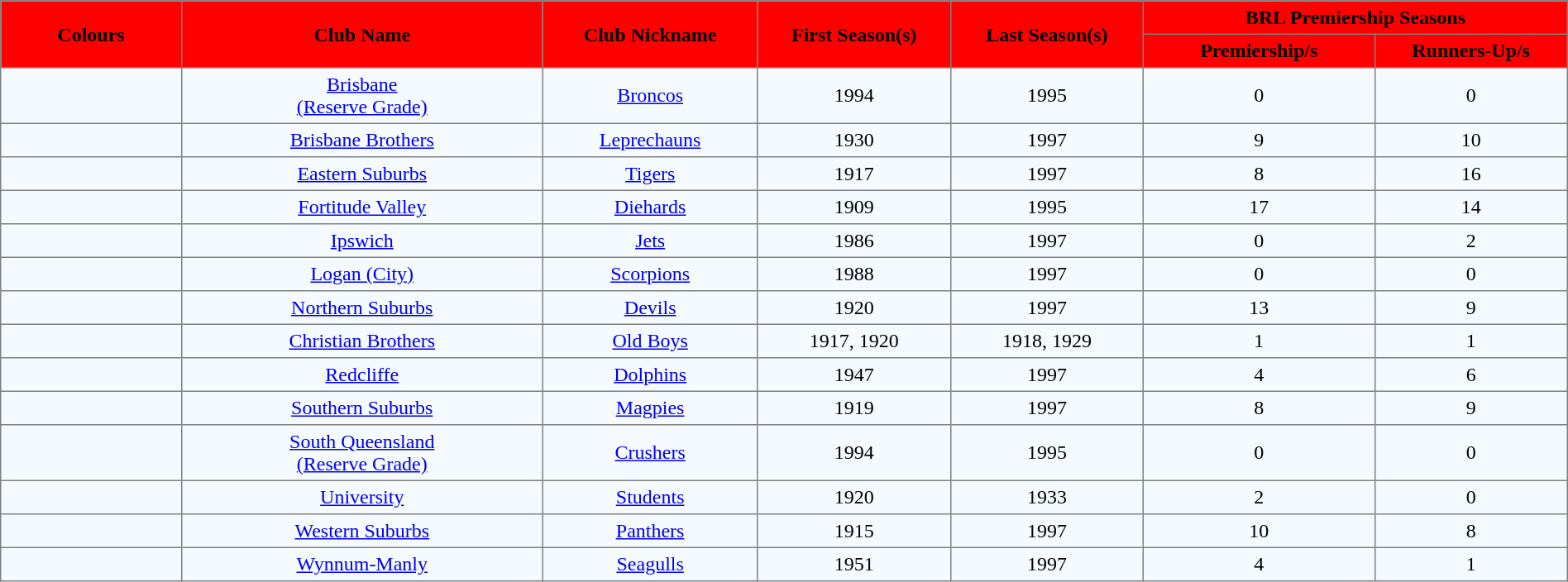<table border="1" cellpadding="4" cellspacing="0" style="border-collapse:collapse; font-size:100%; width:100%;">
<tr style="background:#FF0000;">
<th rowspan="2" style="width:05%;">Colours</th>
<th rowspan="2" style="width:10%;">Club Name</th>
<th rowspan="2" style="width:05%;">Club Nickname</th>
<th rowspan="2" style="width:05%;">First Season(s)</th>
<th rowspan="2" style="width:05%;">Last Season(s)</th>
<th colspan=3>BRL Premiership Seasons</th>
</tr>
<tr style="background:#FF0000;">
<th width=05%>Premiership/s</th>
<th width=05%>Runners-Up/s</th>
</tr>
<tr style="text-align:center; background:#f5faff;">
<td align=centre></td>
<td><a href='#'>Brisbane<br>(Reserve Grade)</a></td>
<td><a href='#'>Broncos</a></td>
<td>1994</td>
<td>1995</td>
<td>0</td>
<td>0</td>
</tr>
<tr style="text-align:center; background:#f5faff;">
<td align=centre></td>
<td><a href='#'>Brisbane Brothers</a></td>
<td><a href='#'>Leprechauns</a></td>
<td>1930</td>
<td>1997</td>
<td>9</td>
<td>10</td>
</tr>
<tr style="text-align:center; background:#f5faff;">
<td align=centre></td>
<td><a href='#'>Eastern Suburbs</a></td>
<td><a href='#'>Tigers</a></td>
<td>1917</td>
<td>1997</td>
<td>8</td>
<td>16</td>
</tr>
<tr style="text-align:center; background:#f5faff;">
<td align=centre></td>
<td><a href='#'>Fortitude Valley</a></td>
<td><a href='#'>Diehards</a></td>
<td>1909</td>
<td>1995</td>
<td>17</td>
<td>14</td>
</tr>
<tr style="text-align:center; background:#f5faff;">
<td align=centre></td>
<td><a href='#'>Ipswich</a></td>
<td><a href='#'>Jets</a></td>
<td>1986</td>
<td>1997</td>
<td>0</td>
<td>2</td>
</tr>
<tr style="text-align:center; background:#f5faff;">
<td align=centre></td>
<td><a href='#'>Logan (City)</a></td>
<td><a href='#'>Scorpions</a></td>
<td>1988</td>
<td>1997</td>
<td>0</td>
<td>0</td>
</tr>
<tr style="text-align:center; background:#f5faff;">
<td align=centre></td>
<td><a href='#'>Northern Suburbs</a></td>
<td><a href='#'>Devils</a></td>
<td>1920</td>
<td>1997</td>
<td>13</td>
<td>9</td>
</tr>
<tr style="text-align:center; background:#f5faff;">
<td align=centre></td>
<td><a href='#'>Christian Brothers</a></td>
<td><a href='#'>Old Boys</a></td>
<td>1917, 1920</td>
<td>1918, 1929</td>
<td>1</td>
<td>1</td>
</tr>
<tr style="text-align:center; background:#f5faff;">
<td align=centre></td>
<td><a href='#'>Redcliffe</a></td>
<td><a href='#'>Dolphins</a></td>
<td>1947</td>
<td>1997</td>
<td>4</td>
<td>6</td>
</tr>
<tr style="text-align:center; background:#f5faff;">
<td align=centre></td>
<td><a href='#'>Southern Suburbs</a></td>
<td><a href='#'>Magpies</a></td>
<td>1919</td>
<td>1997</td>
<td>8</td>
<td>9</td>
</tr>
<tr style="text-align:center; background:#f5faff;">
<td align=centre></td>
<td><a href='#'>South Queensland<br>(Reserve Grade)</a></td>
<td><a href='#'>Crushers</a></td>
<td>1994</td>
<td>1995</td>
<td>0</td>
<td>0</td>
</tr>
<tr style="text-align:center; background:#f5faff;">
<td align=centre></td>
<td><a href='#'>University</a></td>
<td><a href='#'>Students</a></td>
<td>1920</td>
<td>1933</td>
<td>2</td>
<td>0</td>
</tr>
<tr style="text-align:center; background:#f5faff;">
<td align=centre></td>
<td><a href='#'>Western Suburbs</a></td>
<td><a href='#'>Panthers</a></td>
<td>1915</td>
<td>1997</td>
<td>10</td>
<td>8</td>
</tr>
<tr style="text-align:center; background:#f5faff;">
<td align=centre></td>
<td><a href='#'>Wynnum-Manly</a></td>
<td><a href='#'>Seagulls</a></td>
<td>1951</td>
<td>1997</td>
<td>4</td>
<td>1</td>
</tr>
</table>
